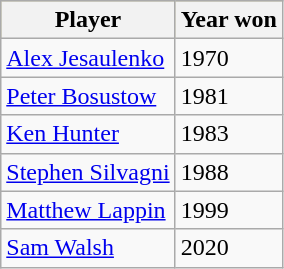<table class="wikitable">
<tr style="background:#bdb76b;">
<th>Player</th>
<th>Year won</th>
</tr>
<tr>
<td><a href='#'>Alex Jesaulenko</a></td>
<td>1970</td>
</tr>
<tr>
<td><a href='#'>Peter Bosustow</a></td>
<td>1981</td>
</tr>
<tr>
<td><a href='#'>Ken Hunter</a></td>
<td>1983</td>
</tr>
<tr>
<td><a href='#'>Stephen Silvagni</a></td>
<td>1988</td>
</tr>
<tr>
<td><a href='#'>Matthew Lappin</a></td>
<td>1999</td>
</tr>
<tr>
<td><a href='#'>Sam Walsh</a></td>
<td>2020</td>
</tr>
</table>
